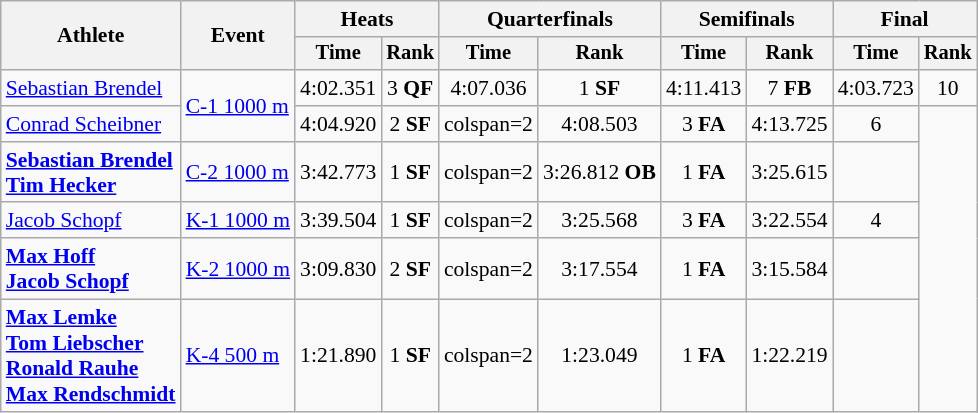<table class=wikitable style="font-size:90%">
<tr>
<th rowspan="2">Athlete</th>
<th rowspan="2">Event</th>
<th colspan=2>Heats</th>
<th colspan=2>Quarterfinals</th>
<th colspan=2>Semifinals</th>
<th colspan=2>Final</th>
</tr>
<tr style="font-size:95%">
<th>Time</th>
<th>Rank</th>
<th>Time</th>
<th>Rank</th>
<th>Time</th>
<th>Rank</th>
<th>Time</th>
<th>Rank</th>
</tr>
<tr align=center>
<td align=left><a href='#'>Sebastian Brendel</a></td>
<td align=left rowspan=2><a href='#'>C-1 1000 m</a></td>
<td>4:02.351</td>
<td>3 <strong>QF</strong></td>
<td>4:07.036</td>
<td>1 <strong>SF</strong></td>
<td>4:11.413</td>
<td>7 <strong>FB</strong></td>
<td>4:03.723</td>
<td>10</td>
</tr>
<tr align=center>
<td align=left><a href='#'>Conrad Scheibner</a></td>
<td>4:04.920</td>
<td>2 <strong>SF</strong></td>
<td>colspan=2 </td>
<td>4:08.503</td>
<td>3 <strong>FA</strong></td>
<td>4:13.725</td>
<td>6</td>
</tr>
<tr align=center>
<td align=left><strong><a href='#'>Sebastian Brendel</a><br><a href='#'>Tim Hecker</a></strong></td>
<td align=left><a href='#'>C-2 1000 m</a></td>
<td>3:42.773</td>
<td>1 <strong>SF</strong></td>
<td>colspan=2 </td>
<td>3:26.812 <strong>OB</strong></td>
<td>1 <strong>FA</strong></td>
<td>3:25.615</td>
<td></td>
</tr>
<tr align=center>
<td align=left><a href='#'>Jacob Schopf</a></td>
<td align=left><a href='#'>K-1 1000 m</a></td>
<td>3:39.504</td>
<td>1 <strong>SF</strong></td>
<td>colspan=2 </td>
<td>3:25.568</td>
<td>3 <strong>FA</strong></td>
<td>3:22.554</td>
<td>4</td>
</tr>
<tr align=center>
<td align=left><strong><a href='#'>Max Hoff</a><br><a href='#'>Jacob Schopf</a></strong></td>
<td align=left><a href='#'>K-2 1000 m</a></td>
<td>3:09.830</td>
<td>2 <strong>SF</strong></td>
<td>colspan=2 </td>
<td>3:17.554</td>
<td>1 <strong>FA</strong></td>
<td>3:15.584</td>
<td></td>
</tr>
<tr align=center>
<td align=left><strong><a href='#'>Max Lemke</a><br><a href='#'>Tom Liebscher</a><br><a href='#'>Ronald Rauhe</a><br><a href='#'>Max Rendschmidt</a></strong></td>
<td align=left><a href='#'>K-4 500 m</a></td>
<td>1:21.890</td>
<td>1 <strong>SF</strong></td>
<td>colspan=2 </td>
<td>1:23.049</td>
<td>1 <strong>FA</strong></td>
<td>1:22.219</td>
<td></td>
</tr>
</table>
